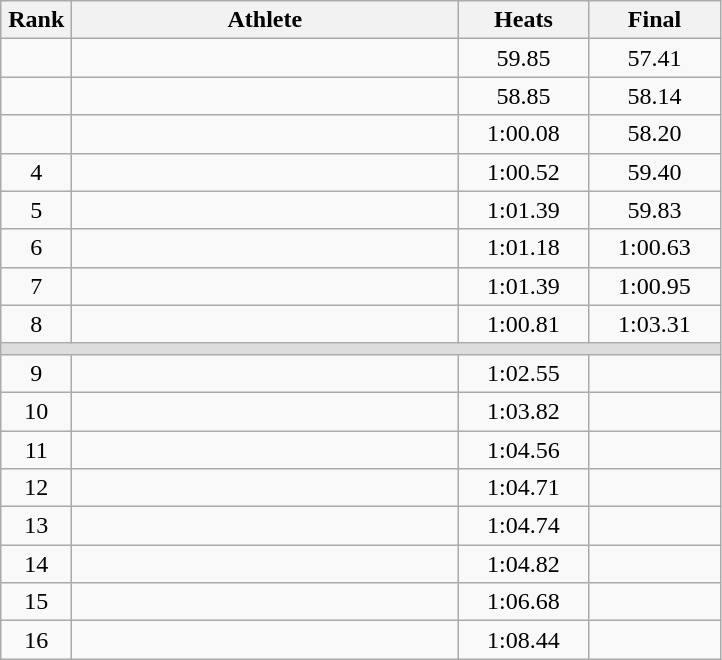<table class=wikitable style="text-align:center">
<tr>
<th width=40>Rank</th>
<th width=250>Athlete</th>
<th width=80>Heats</th>
<th width=80>Final</th>
</tr>
<tr>
<td></td>
<td align=left></td>
<td>59.85</td>
<td>57.41</td>
</tr>
<tr>
<td></td>
<td align=left></td>
<td>58.85</td>
<td>58.14</td>
</tr>
<tr>
<td></td>
<td align=left></td>
<td>1:00.08</td>
<td>58.20</td>
</tr>
<tr>
<td>4</td>
<td align=left></td>
<td>1:00.52</td>
<td>59.40</td>
</tr>
<tr>
<td>5</td>
<td align=left></td>
<td>1:01.39</td>
<td>59.83</td>
</tr>
<tr>
<td>6</td>
<td align=left></td>
<td>1:01.18</td>
<td>1:00.63</td>
</tr>
<tr>
<td>7</td>
<td align=left></td>
<td>1:01.39</td>
<td>1:00.95</td>
</tr>
<tr>
<td>8</td>
<td align=left></td>
<td>1:00.81</td>
<td>1:03.31</td>
</tr>
<tr bgcolor=#DDDDDD>
<td colspan=4></td>
</tr>
<tr>
<td>9</td>
<td align=left></td>
<td>1:02.55</td>
<td></td>
</tr>
<tr>
<td>10</td>
<td align=left></td>
<td>1:03.82</td>
<td></td>
</tr>
<tr>
<td>11</td>
<td align=left></td>
<td>1:04.56</td>
<td></td>
</tr>
<tr>
<td>12</td>
<td align=left></td>
<td>1:04.71</td>
<td></td>
</tr>
<tr>
<td>13</td>
<td align=left></td>
<td>1:04.74</td>
<td></td>
</tr>
<tr>
<td>14</td>
<td align=left></td>
<td>1:04.82</td>
<td></td>
</tr>
<tr>
<td>15</td>
<td align=left></td>
<td>1:06.68</td>
<td></td>
</tr>
<tr>
<td>16</td>
<td align=left></td>
<td>1:08.44</td>
<td></td>
</tr>
</table>
